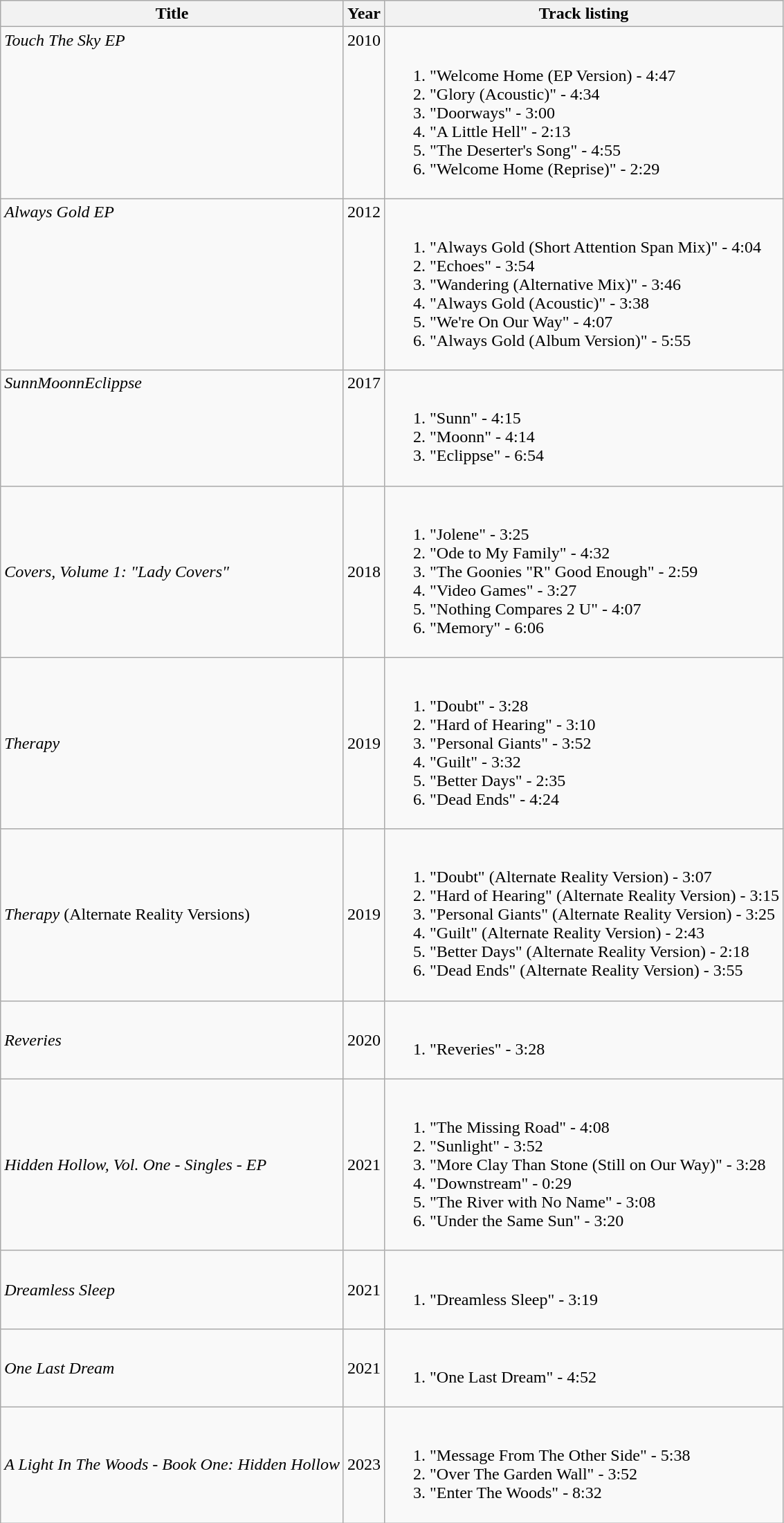<table class="wikitable">
<tr>
<th>Title</th>
<th>Year</th>
<th>Track listing</th>
</tr>
<tr valign=top>
<td><em>Touch The Sky EP</em></td>
<td>2010</td>
<td><br><ol><li>"Welcome Home (EP Version) - 4:47</li><li>"Glory (Acoustic)" - 4:34</li><li>"Doorways" - 3:00</li><li>"A Little Hell" - 2:13</li><li>"The Deserter's Song" - 4:55</li><li>"Welcome Home (Reprise)" - 2:29</li></ol></td>
</tr>
<tr valign=top>
<td><em>Always Gold EP</em></td>
<td>2012</td>
<td><br><ol><li>"Always Gold (Short Attention Span Mix)" - 4:04</li><li>"Echoes" - 3:54</li><li>"Wandering (Alternative Mix)" - 3:46</li><li>"Always Gold (Acoustic)" - 3:38</li><li>"We're On Our Way" - 4:07</li><li>"Always Gold (Album Version)" - 5:55</li></ol></td>
</tr>
<tr valign=top>
<td><em>SunnMoonnEclippse</em></td>
<td>2017</td>
<td><br><ol><li>"Sunn" - 4:15</li><li>"Moonn" - 4:14</li><li>"Eclippse" - 6:54</li></ol></td>
</tr>
<tr>
<td><em>Covers, Volume 1: "Lady Covers"</em></td>
<td>2018</td>
<td><br><ol><li>"Jolene" - 3:25</li><li>"Ode to My Family" - 4:32</li><li>"The Goonies "R" Good Enough" - 2:59</li><li>"Video Games" - 3:27</li><li>"Nothing Compares 2 U" - 4:07</li><li>"Memory" - 6:06</li></ol></td>
</tr>
<tr>
<td><em>Therapy</em></td>
<td>2019</td>
<td><br><ol><li>"Doubt" - 3:28</li><li>"Hard of Hearing" - 3:10</li><li>"Personal Giants" - 3:52</li><li>"Guilt" - 3:32</li><li>"Better Days" - 2:35</li><li>"Dead Ends" - 4:24</li></ol></td>
</tr>
<tr>
<td><em>Therapy</em> (Alternate Reality Versions)</td>
<td>2019</td>
<td><br><ol><li>"Doubt" (Alternate Reality Version) - 3:07</li><li>"Hard of Hearing" (Alternate Reality Version) - 3:15</li><li>"Personal Giants" (Alternate Reality Version) - 3:25</li><li>"Guilt" (Alternate Reality Version) - 2:43</li><li>"Better Days" (Alternate Reality Version) - 2:18</li><li>"Dead Ends" (Alternate Reality Version) - 3:55</li></ol></td>
</tr>
<tr>
<td><em>Reveries</em></td>
<td>2020</td>
<td><br><ol><li>"Reveries" - 3:28</li></ol></td>
</tr>
<tr>
<td><em>Hidden Hollow, Vol. One - Singles - EP</em></td>
<td>2021</td>
<td><br><ol><li>"The Missing Road" - 4:08</li><li>"Sunlight" - 3:52</li><li>"More Clay Than Stone (Still on Our Way)" - 3:28</li><li>"Downstream" - 0:29</li><li>"The River with No Name" - 3:08</li><li>"Under the Same Sun" - 3:20</li></ol></td>
</tr>
<tr>
<td><em>Dreamless Sleep</em></td>
<td>2021</td>
<td><br><ol><li>"Dreamless Sleep" - 3:19</li></ol></td>
</tr>
<tr>
<td><em>One Last Dream</em></td>
<td>2021</td>
<td><br><ol><li>"One Last Dream" - 4:52</li></ol></td>
</tr>
<tr>
<td><em>A Light In The Woods - Book One: Hidden Hollow</em></td>
<td>2023</td>
<td><br><ol><li>"Message From The Other Side" - 5:38</li><li>"Over The Garden Wall" - 3:52</li><li>"Enter The Woods" - 8:32</li></ol></td>
</tr>
</table>
